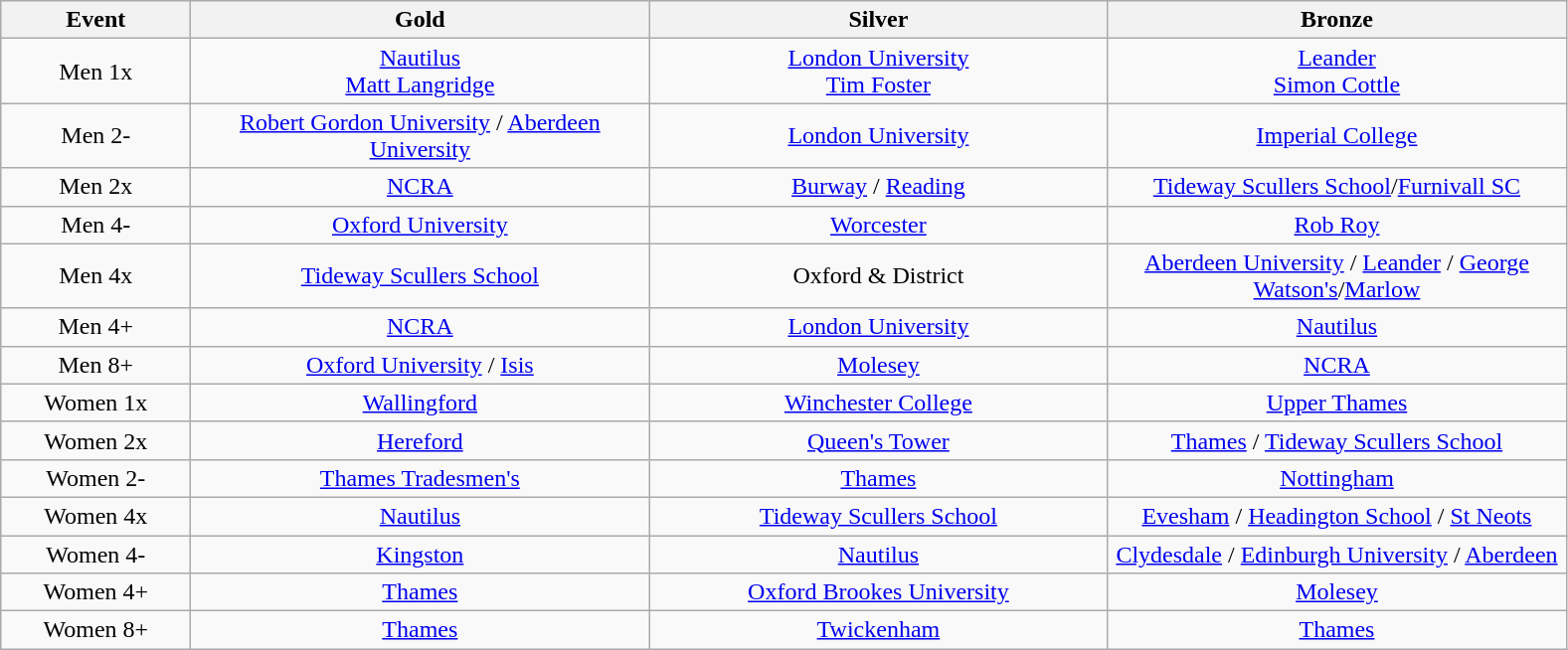<table class="wikitable" style="text-align:center">
<tr>
<th width=120>Event</th>
<th width=300>Gold</th>
<th width=300>Silver</th>
<th width=300>Bronze</th>
</tr>
<tr>
<td>Men 1x</td>
<td><a href='#'>Nautilus</a><br><a href='#'>Matt Langridge</a></td>
<td><a href='#'>London University</a><br><a href='#'>Tim Foster</a></td>
<td><a href='#'>Leander</a><br><a href='#'>Simon Cottle</a></td>
</tr>
<tr>
<td>Men 2-</td>
<td><a href='#'>Robert Gordon University</a> / <a href='#'>Aberdeen University</a></td>
<td><a href='#'>London University</a></td>
<td><a href='#'>Imperial College</a></td>
</tr>
<tr>
<td>Men 2x</td>
<td><a href='#'>NCRA</a></td>
<td><a href='#'>Burway</a> / <a href='#'>Reading</a></td>
<td><a href='#'>Tideway Scullers School</a>/<a href='#'>Furnivall SC</a></td>
</tr>
<tr>
<td>Men 4-</td>
<td><a href='#'>Oxford University</a></td>
<td><a href='#'>Worcester</a></td>
<td><a href='#'>Rob Roy</a></td>
</tr>
<tr>
<td>Men 4x</td>
<td><a href='#'>Tideway Scullers School</a></td>
<td>Oxford & District</td>
<td><a href='#'>Aberdeen University</a> / <a href='#'>Leander</a> / <a href='#'>George Watson's</a>/<a href='#'>Marlow</a></td>
</tr>
<tr>
<td>Men 4+</td>
<td><a href='#'>NCRA</a></td>
<td><a href='#'>London University</a></td>
<td><a href='#'>Nautilus</a></td>
</tr>
<tr>
<td>Men 8+</td>
<td><a href='#'>Oxford University</a> / <a href='#'>Isis</a></td>
<td><a href='#'>Molesey</a></td>
<td><a href='#'>NCRA</a></td>
</tr>
<tr>
<td>Women 1x</td>
<td><a href='#'>Wallingford</a></td>
<td><a href='#'>Winchester College</a></td>
<td><a href='#'>Upper Thames</a></td>
</tr>
<tr>
<td>Women 2x</td>
<td><a href='#'>Hereford</a></td>
<td><a href='#'>Queen's Tower</a></td>
<td><a href='#'>Thames</a> / <a href='#'>Tideway Scullers School</a></td>
</tr>
<tr>
<td>Women 2-</td>
<td><a href='#'>Thames Tradesmen's</a></td>
<td><a href='#'>Thames</a></td>
<td><a href='#'>Nottingham</a></td>
</tr>
<tr>
<td>Women 4x</td>
<td><a href='#'>Nautilus</a></td>
<td><a href='#'>Tideway Scullers School</a></td>
<td><a href='#'>Evesham</a> / <a href='#'>Headington School</a> / <a href='#'>St Neots</a></td>
</tr>
<tr>
<td>Women 4-</td>
<td><a href='#'>Kingston</a></td>
<td><a href='#'>Nautilus</a></td>
<td><a href='#'>Clydesdale</a> / <a href='#'>Edinburgh University</a> / <a href='#'>Aberdeen</a></td>
</tr>
<tr>
<td>Women 4+</td>
<td><a href='#'>Thames</a></td>
<td><a href='#'>Oxford Brookes University</a></td>
<td><a href='#'>Molesey</a></td>
</tr>
<tr>
<td>Women 8+</td>
<td><a href='#'>Thames</a></td>
<td><a href='#'>Twickenham</a></td>
<td><a href='#'>Thames</a></td>
</tr>
</table>
